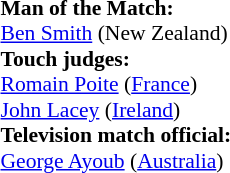<table width=100% style="font-size:90%">
<tr>
<td><br><strong>Man of the Match:</strong>
<br><a href='#'>Ben Smith</a> (New Zealand)<br><strong>Touch judges:</strong>
<br><a href='#'>Romain Poite</a> (<a href='#'>France</a>)
<br><a href='#'>John Lacey</a> (<a href='#'>Ireland</a>)
<br><strong>Television match official:</strong>
<br><a href='#'>George Ayoub</a> (<a href='#'>Australia</a>)</td>
</tr>
</table>
